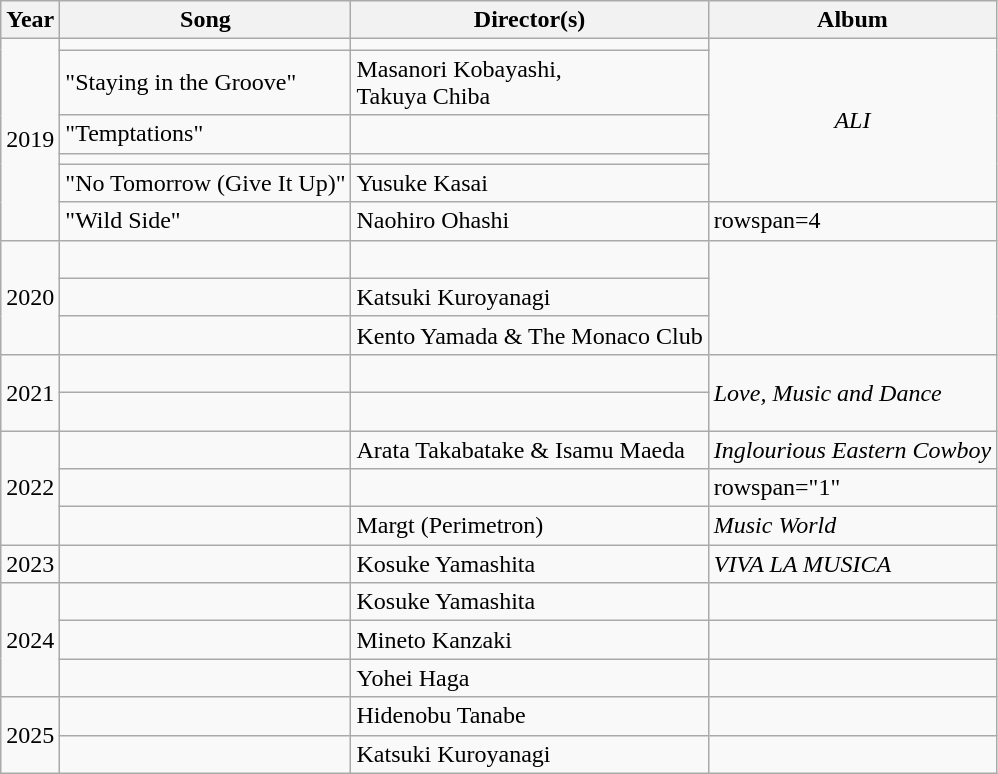<table class="wikitable">
<tr>
<th rowspan="1">Year</th>
<th rowspan="1">Song</th>
<th rowspan="1">Director(s)<br></th>
<th rowspan="1">Album</th>
</tr>
<tr>
<td rowspan=6>2019</td>
<td></td>
<td></td>
<td rowspan=5 align="center"><em>ALI</em></td>
</tr>
<tr>
<td>"Staying in the Groove"</td>
<td>Masanori Kobayashi,<br>Takuya Chiba</td>
</tr>
<tr>
<td>"Temptations"</td>
<td></td>
</tr>
<tr>
<td></td>
<td></td>
</tr>
<tr>
<td>"No Tomorrow (Give It Up)"</td>
<td>Yusuke Kasai</td>
</tr>
<tr>
<td>"Wild Side"</td>
<td>Naohiro Ohashi</td>
<td>rowspan=4 </td>
</tr>
<tr>
<td rowspan=3>2020</td>
<td><br></td>
<td></td>
</tr>
<tr>
<td><br></td>
<td>Katsuki Kuroyanagi</td>
</tr>
<tr>
<td><br></td>
<td>Kento Yamada & The Monaco Club</td>
</tr>
<tr>
<td rowspan=2>2021</td>
<td><br></td>
<td></td>
<td rowspan=2><em>Love, Music and Dance</em></td>
</tr>
<tr>
<td><br></td>
<td></td>
</tr>
<tr>
<td rowspan="3">2022</td>
<td><br></td>
<td>Arata Takabatake & Isamu Maeda</td>
<td><em>Inglourious Eastern Cowboy</em></td>
</tr>
<tr>
<td><br></td>
<td></td>
<td>rowspan="1" </td>
</tr>
<tr>
<td><br></td>
<td>Margt (Perimetron)</td>
<td><em>Music World</em></td>
</tr>
<tr>
<td>2023</td>
<td></td>
<td>Kosuke Yamashita</td>
<td><em>VIVA LA MUSICA</em></td>
</tr>
<tr>
<td rowspan="3">2024</td>
<td><br></td>
<td>Kosuke Yamashita</td>
<td></td>
</tr>
<tr>
<td><br></td>
<td>Mineto Kanzaki</td>
<td></td>
</tr>
<tr>
<td><br></td>
<td>Yohei Haga</td>
<td></td>
</tr>
<tr>
<td rowspan="2">2025</td>
<td></td>
<td>Hidenobu Tanabe</td>
<td></td>
</tr>
<tr>
<td><br></td>
<td>Katsuki Kuroyanagi</td>
<td></td>
</tr>
</table>
